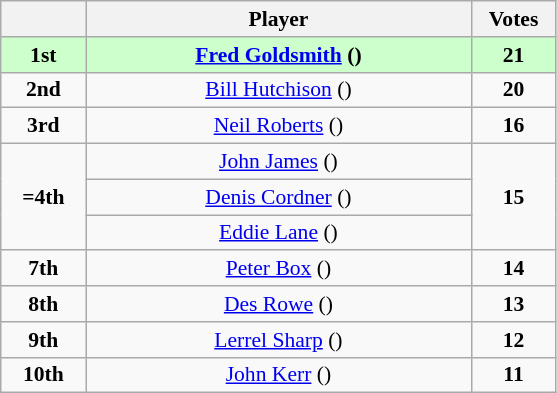<table class="wikitable" style="text-align: center; font-size: 90%;">
<tr>
<th width="50"></th>
<th width="250">Player</th>
<th width="50">Votes</th>
</tr>
<tr style="background: #CCFFCC; font-weight: bold;" |>
<td><strong>1st</strong></td>
<td><a href='#'>Fred Goldsmith</a> ()</td>
<td><strong>21</strong></td>
</tr>
<tr>
<td><strong>2nd</strong></td>
<td><a href='#'>Bill Hutchison</a> ()</td>
<td><strong>20</strong></td>
</tr>
<tr>
<td><strong>3rd</strong></td>
<td><a href='#'>Neil Roberts</a> ()</td>
<td><strong>16</strong></td>
</tr>
<tr>
<td rowspan=3><strong>=4th</strong></td>
<td><a href='#'>John James</a> ()</td>
<td rowspan=3><strong>15</strong></td>
</tr>
<tr>
<td><a href='#'>Denis Cordner</a> ()</td>
</tr>
<tr>
<td><a href='#'>Eddie Lane</a> ()</td>
</tr>
<tr>
<td><strong>7th</strong></td>
<td><a href='#'>Peter Box</a> ()</td>
<td><strong>14</strong></td>
</tr>
<tr>
<td><strong>8th</strong></td>
<td><a href='#'>Des Rowe</a> ()</td>
<td><strong>13</strong></td>
</tr>
<tr>
<td><strong>9th</strong></td>
<td><a href='#'>Lerrel Sharp</a> ()</td>
<td><strong>12</strong></td>
</tr>
<tr>
<td><strong>10th</strong></td>
<td><a href='#'>John Kerr</a> ()</td>
<td><strong>11</strong></td>
</tr>
</table>
